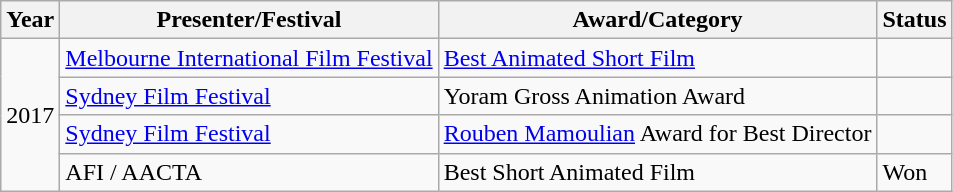<table class="wikitable">
<tr>
<th>Year</th>
<th>Presenter/Festival</th>
<th>Award/Category</th>
<th>Status</th>
</tr>
<tr>
<td rowspan="11">2017</td>
<td><a href='#'>Melbourne International Film Festival</a></td>
<td><a href='#'>Best Animated Short Film</a></td>
<td></td>
</tr>
<tr>
<td><a href='#'>Sydney Film Festival</a></td>
<td>Yoram Gross Animation Award</td>
<td></td>
</tr>
<tr>
<td><a href='#'>Sydney Film Festival</a></td>
<td><a href='#'>Rouben Mamoulian</a> Award for Best Director</td>
<td></td>
</tr>
<tr>
<td>AFI / AACTA</td>
<td>Best Short Animated Film</td>
<td>Won</td>
</tr>
</table>
